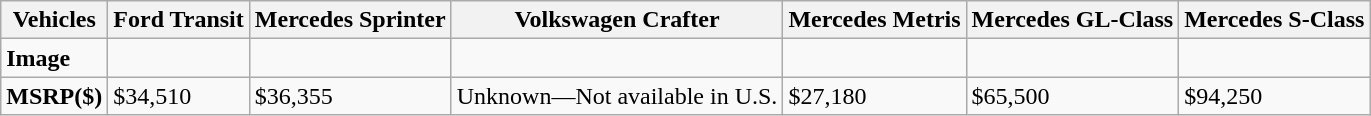<table class="wikitable">
<tr>
<th>Vehicles</th>
<th>Ford Transit</th>
<th>Mercedes Sprinter</th>
<th>Volkswagen Crafter</th>
<th>Mercedes Metris</th>
<th>Mercedes GL-Class</th>
<th>Mercedes S-Class</th>
</tr>
<tr>
<td><strong>Image</strong></td>
<td></td>
<td></td>
<td></td>
<td></td>
<td></td>
<td></td>
</tr>
<tr>
<td><strong>MSRP($)</strong></td>
<td>$34,510</td>
<td>$36,355</td>
<td>Unknown—Not available in U.S.</td>
<td>$27,180</td>
<td>$65,500</td>
<td>$94,250</td>
</tr>
</table>
